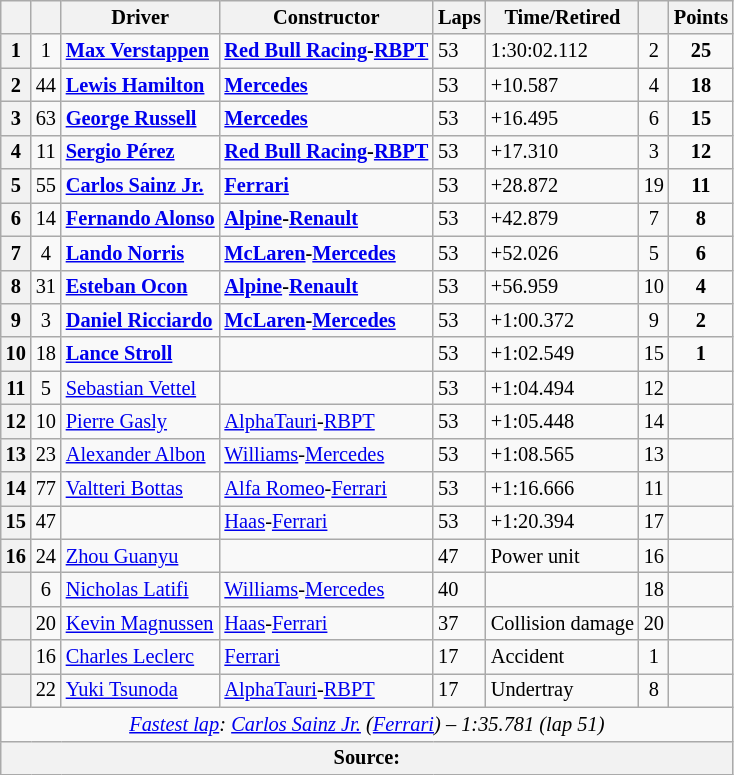<table class="wikitable sortable" style="font-size: 85%;">
<tr>
<th scope="col"></th>
<th scope="col"></th>
<th scope="col">Driver</th>
<th scope="col">Constructor</th>
<th class="unsortable" scope="col">Laps</th>
<th class="unsortable" scope="col">Time/Retired</th>
<th scope="col"></th>
<th scope="col">Points</th>
</tr>
<tr>
<th>1</th>
<td align="center">1</td>
<td data-sort-value="ver"> <strong><a href='#'>Max Verstappen</a></strong></td>
<td><strong><a href='#'>Red Bull Racing</a>-<a href='#'>RBPT</a></strong></td>
<td>53</td>
<td>1:30:02.112</td>
<td align="center">2</td>
<td align="center"><strong>25</strong></td>
</tr>
<tr>
<th>2</th>
<td align="center">44</td>
<td data-sort-value="ham"> <strong><a href='#'>Lewis Hamilton</a></strong></td>
<td><strong><a href='#'>Mercedes</a></strong></td>
<td>53</td>
<td>+10.587</td>
<td align="center">4</td>
<td align="center"><strong>18</strong></td>
</tr>
<tr>
<th>3</th>
<td align="center">63</td>
<td data-sort-value="rus"> <strong><a href='#'>George Russell</a></strong></td>
<td><strong><a href='#'>Mercedes</a></strong></td>
<td>53</td>
<td>+16.495</td>
<td align="center">6</td>
<td align="center"><strong>15</strong></td>
</tr>
<tr>
<th>4</th>
<td align="center">11</td>
<td data-sort-value="per"><strong> <a href='#'>Sergio Pérez</a></strong></td>
<td><strong><a href='#'>Red Bull Racing</a>-<a href='#'>RBPT</a></strong></td>
<td>53</td>
<td>+17.310</td>
<td align="center">3</td>
<td align="center"><strong>12</strong></td>
</tr>
<tr>
<th>5</th>
<td align="center">55</td>
<td data-sort-value="sai"> <strong><a href='#'>Carlos Sainz Jr.</a></strong></td>
<td><strong><a href='#'>Ferrari</a></strong></td>
<td>53</td>
<td>+28.872</td>
<td align="center">19</td>
<td align="center"><strong>11</strong></td>
</tr>
<tr>
<th>6</th>
<td align="center">14</td>
<td data-sort-value="alo"><strong> <a href='#'>Fernando Alonso</a></strong></td>
<td><strong><a href='#'>Alpine</a>-<a href='#'>Renault</a></strong></td>
<td>53</td>
<td>+42.879</td>
<td align="center">7</td>
<td align="center"><strong>8</strong></td>
</tr>
<tr>
<th>7</th>
<td align="center">4</td>
<td data-sort-value="nor"><strong> <a href='#'>Lando Norris</a></strong></td>
<td><strong><a href='#'>McLaren</a>-<a href='#'>Mercedes</a></strong></td>
<td>53</td>
<td>+52.026</td>
<td align="center">5</td>
<td align="center"><strong>6</strong></td>
</tr>
<tr>
<th>8</th>
<td align="center">31</td>
<td data-sort-value="oco"><strong> <a href='#'>Esteban Ocon</a></strong></td>
<td><strong><a href='#'>Alpine</a>-<a href='#'>Renault</a></strong></td>
<td>53</td>
<td>+56.959</td>
<td align="center">10</td>
<td align="center"><strong>4</strong></td>
</tr>
<tr>
<th>9</th>
<td align="center">3</td>
<td data-sort-value="ric"><strong> <a href='#'>Daniel Ricciardo</a></strong></td>
<td><strong><a href='#'>McLaren</a>-<a href='#'>Mercedes</a></strong></td>
<td>53</td>
<td>+1:00.372</td>
<td align="center">9</td>
<td align="center"><strong>2</strong></td>
</tr>
<tr>
<th>10</th>
<td align="center">18</td>
<td data-sort-value="str"><strong> <a href='#'>Lance Stroll</a></strong></td>
<td></td>
<td>53</td>
<td>+1:02.549</td>
<td align="center">15</td>
<td align="center"><strong>1</strong></td>
</tr>
<tr>
<th>11</th>
<td align="center">5</td>
<td data-sort-value="vet"> <a href='#'>Sebastian Vettel</a></td>
<td></td>
<td>53</td>
<td>+1:04.494</td>
<td align="center">12</td>
<td></td>
</tr>
<tr>
<th>12</th>
<td align="center">10</td>
<td data-sort-value="gas"> <a href='#'>Pierre Gasly</a></td>
<td><a href='#'>AlphaTauri</a>-<a href='#'>RBPT</a></td>
<td>53</td>
<td>+1:05.448</td>
<td align="center">14</td>
<td></td>
</tr>
<tr>
<th>13</th>
<td align="center">23</td>
<td data-sort-value="alb"> <a href='#'>Alexander Albon</a></td>
<td><a href='#'>Williams</a>-<a href='#'>Mercedes</a></td>
<td>53</td>
<td>+1:08.565</td>
<td align="center">13</td>
<td></td>
</tr>
<tr>
<th>14</th>
<td align="center">77</td>
<td data-sort-value="bot"> <a href='#'>Valtteri Bottas</a></td>
<td><a href='#'>Alfa Romeo</a>-<a href='#'>Ferrari</a></td>
<td>53</td>
<td>+1:16.666</td>
<td align="center">11</td>
<td></td>
</tr>
<tr>
<th>15</th>
<td align="center">47</td>
<td data-sort-value="sch"></td>
<td><a href='#'>Haas</a>-<a href='#'>Ferrari</a></td>
<td>53</td>
<td>+1:20.394</td>
<td align="center">17</td>
<td></td>
</tr>
<tr>
<th>16</th>
<td align="center">24</td>
<td data-sort-value="zho"> <a href='#'>Zhou Guanyu</a></td>
<td></td>
<td>47</td>
<td>Power unit</td>
<td align="center">16</td>
<td></td>
</tr>
<tr>
<th></th>
<td align="center">6</td>
<td data-sort-value="lat"> <a href='#'>Nicholas Latifi</a></td>
<td><a href='#'>Williams</a>-<a href='#'>Mercedes</a></td>
<td>40</td>
<td></td>
<td align="center">18</td>
<td></td>
</tr>
<tr>
<th></th>
<td align="center">20</td>
<td data-sort-value="mag"> <a href='#'>Kevin Magnussen</a></td>
<td><a href='#'>Haas</a>-<a href='#'>Ferrari</a></td>
<td>37</td>
<td>Collision damage</td>
<td align="center">20</td>
<td></td>
</tr>
<tr>
<th></th>
<td align="center">16</td>
<td data-sort-value="lec"> <a href='#'>Charles Leclerc</a></td>
<td><a href='#'>Ferrari</a></td>
<td>17</td>
<td>Accident</td>
<td align="center">1</td>
<td></td>
</tr>
<tr>
<th></th>
<td align="center">22</td>
<td data-sort-value="tsu"> <a href='#'>Yuki Tsunoda</a></td>
<td><a href='#'>AlphaTauri</a>-<a href='#'>RBPT</a></td>
<td>17</td>
<td>Undertray</td>
<td align="center">8</td>
<td></td>
</tr>
<tr class="sortbottom">
<td colspan="8" align="center"><em><a href='#'>Fastest lap</a>:</em>  <em><a href='#'>Carlos Sainz Jr.</a> (<a href='#'>Ferrari</a>) – 1:35.781 (lap 51)</em></td>
</tr>
<tr>
<th colspan="8">Source:</th>
</tr>
</table>
